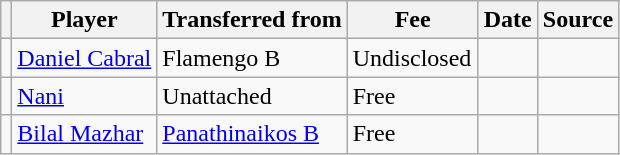<table class="wikitable plainrowheaders sortable">
<tr>
<th></th>
<th scope="col">Player</th>
<th>Transferred from</th>
<th style="width: 80px;">Fee</th>
<th scope="col">Date</th>
<th scope="col">Source</th>
</tr>
<tr>
<td align="center"></td>
<td> <a href='#'>Daniel Cabral</a></td>
<td> Flamengo B</td>
<td>Undisclosed</td>
<td></td>
<td></td>
</tr>
<tr>
<td align="center"></td>
<td> <a href='#'>Nani</a></td>
<td>Unattached</td>
<td>Free</td>
<td></td>
<td></td>
</tr>
<tr>
<td align="center"></td>
<td> <a href='#'>Bilal Mazhar</a></td>
<td> <a href='#'>Panathinaikos B</a></td>
<td>Free</td>
<td></td>
<td></td>
</tr>
</table>
